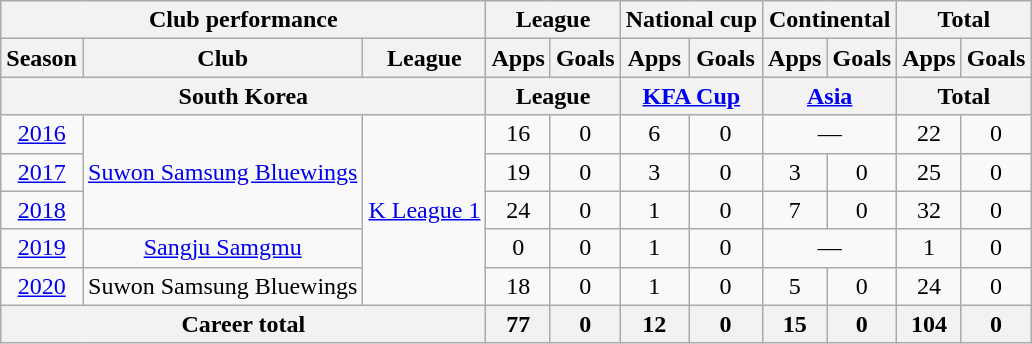<table class="wikitable" style="text-align:center">
<tr>
<th colspan=3>Club performance</th>
<th colspan=2>League</th>
<th colspan=2>National cup</th>
<th colspan=2>Continental</th>
<th colspan=2>Total</th>
</tr>
<tr>
<th>Season</th>
<th>Club</th>
<th>League</th>
<th>Apps</th>
<th>Goals</th>
<th>Apps</th>
<th>Goals</th>
<th>Apps</th>
<th>Goals</th>
<th>Apps</th>
<th>Goals</th>
</tr>
<tr>
<th colspan=3>South Korea</th>
<th colspan=2>League</th>
<th colspan=2><a href='#'>KFA Cup</a></th>
<th colspan=2><a href='#'>Asia</a></th>
<th colspan=2>Total</th>
</tr>
<tr>
<td><a href='#'>2016</a></td>
<td rowspan=3><a href='#'>Suwon Samsung Bluewings</a></td>
<td rowspan=5><a href='#'>K League 1</a></td>
<td>16</td>
<td>0</td>
<td>6</td>
<td>0</td>
<td colspan=2>—</td>
<td>22</td>
<td>0</td>
</tr>
<tr>
<td><a href='#'>2017</a></td>
<td>19</td>
<td>0</td>
<td>3</td>
<td>0</td>
<td>3</td>
<td>0</td>
<td>25</td>
<td>0</td>
</tr>
<tr>
<td><a href='#'>2018</a></td>
<td>24</td>
<td>0</td>
<td>1</td>
<td>0</td>
<td>7</td>
<td>0</td>
<td>32</td>
<td>0</td>
</tr>
<tr>
<td><a href='#'>2019</a></td>
<td><a href='#'>Sangju Samgmu</a></td>
<td>0</td>
<td>0</td>
<td>1</td>
<td>0</td>
<td colspan=2>—</td>
<td>1</td>
<td>0</td>
</tr>
<tr>
<td><a href='#'>2020</a></td>
<td>Suwon Samsung Bluewings</td>
<td>18</td>
<td>0</td>
<td>1</td>
<td>0</td>
<td>5</td>
<td>0</td>
<td>24</td>
<td>0</td>
</tr>
<tr>
<th colspan=3>Career total</th>
<th>77</th>
<th>0</th>
<th>12</th>
<th>0</th>
<th>15</th>
<th>0</th>
<th>104</th>
<th>0</th>
</tr>
</table>
